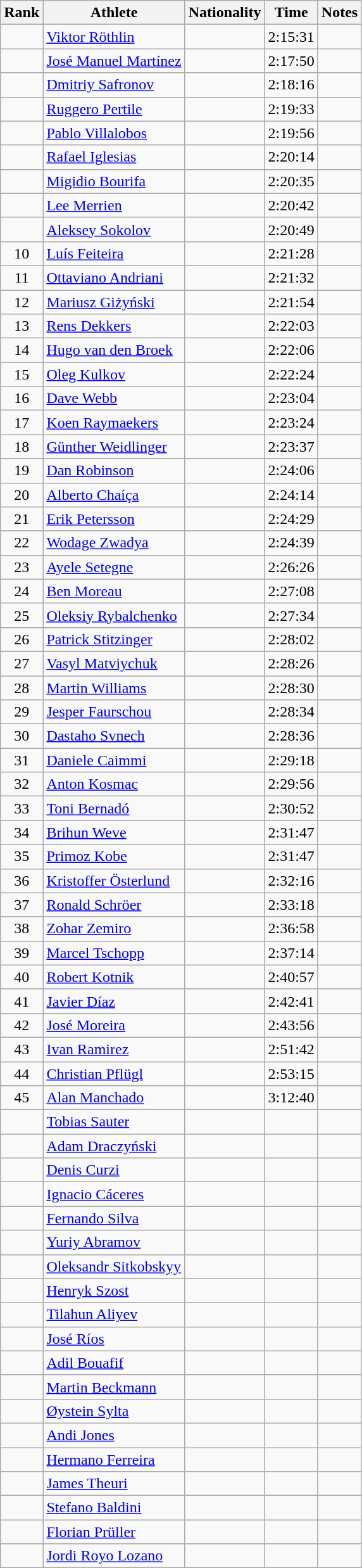<table class="wikitable sortable" style="text-align:center">
<tr>
<th>Rank</th>
<th>Athlete</th>
<th>Nationality</th>
<th>Time</th>
<th>Notes</th>
</tr>
<tr>
<td></td>
<td align="left"><a href='#'>Viktor Röthlin</a></td>
<td align=left></td>
<td>2:15:31</td>
<td></td>
</tr>
<tr>
<td></td>
<td align="left"><a href='#'>José Manuel Martínez</a></td>
<td align=left></td>
<td>2:17:50</td>
<td></td>
</tr>
<tr>
<td></td>
<td align="left"><a href='#'>Dmitriy Safronov</a></td>
<td align=left></td>
<td>2:18:16</td>
<td></td>
</tr>
<tr>
<td></td>
<td align="left"><a href='#'>Ruggero Pertile</a></td>
<td align=left></td>
<td>2:19:33</td>
<td></td>
</tr>
<tr>
<td></td>
<td align="left"><a href='#'>Pablo Villalobos</a></td>
<td align=left></td>
<td>2:19:56</td>
<td></td>
</tr>
<tr>
<td></td>
<td align="left"><a href='#'>Rafael Iglesias</a></td>
<td align=left></td>
<td>2:20:14</td>
<td></td>
</tr>
<tr>
<td></td>
<td align="left"><a href='#'>Migidio Bourifa</a></td>
<td align=left></td>
<td>2:20:35</td>
<td></td>
</tr>
<tr>
<td></td>
<td align="left"><a href='#'>Lee Merrien</a></td>
<td align=left></td>
<td>2:20:42</td>
<td></td>
</tr>
<tr>
<td></td>
<td align="left"><a href='#'>Aleksey Sokolov</a></td>
<td align=left></td>
<td>2:20:49</td>
<td></td>
</tr>
<tr>
<td>10</td>
<td align="left"><a href='#'>Luís Feiteira</a></td>
<td align=left></td>
<td>2:21:28</td>
<td></td>
</tr>
<tr>
<td>11</td>
<td align="left"><a href='#'>Ottaviano Andriani</a></td>
<td align=left></td>
<td>2:21:32</td>
<td></td>
</tr>
<tr>
<td>12</td>
<td align="left"><a href='#'>Mariusz Giżyński</a></td>
<td align=left></td>
<td>2:21:54</td>
<td></td>
</tr>
<tr>
<td>13</td>
<td align="left"><a href='#'>Rens Dekkers</a></td>
<td align=left></td>
<td>2:22:03</td>
<td></td>
</tr>
<tr>
<td>14</td>
<td align="left"><a href='#'>Hugo van den Broek</a></td>
<td align=left></td>
<td>2:22:06</td>
<td></td>
</tr>
<tr>
<td>15</td>
<td align="left"><a href='#'>Oleg Kulkov</a></td>
<td align=left></td>
<td>2:22:24</td>
<td></td>
</tr>
<tr>
<td>16</td>
<td align="left"><a href='#'>Dave Webb</a></td>
<td align=left></td>
<td>2:23:04</td>
<td></td>
</tr>
<tr>
<td>17</td>
<td align="left"><a href='#'>Koen Raymaekers</a></td>
<td align=left></td>
<td>2:23:24</td>
<td></td>
</tr>
<tr>
<td>18</td>
<td align="left"><a href='#'>Günther Weidlinger</a></td>
<td align=left></td>
<td>2:23:37</td>
<td></td>
</tr>
<tr>
<td>19</td>
<td align="left"><a href='#'>Dan Robinson</a></td>
<td align=left></td>
<td>2:24:06</td>
<td></td>
</tr>
<tr>
<td>20</td>
<td align="left"><a href='#'>Alberto Chaíça</a></td>
<td align=left></td>
<td>2:24:14</td>
<td></td>
</tr>
<tr>
<td>21</td>
<td align="left"><a href='#'>Erik Petersson</a></td>
<td align=left></td>
<td>2:24:29</td>
<td></td>
</tr>
<tr>
<td>22</td>
<td align="left"><a href='#'>Wodage Zwadya</a></td>
<td align=left></td>
<td>2:24:39</td>
<td></td>
</tr>
<tr>
<td>23</td>
<td align="left"><a href='#'>Ayele Setegne</a></td>
<td align=left></td>
<td>2:26:26</td>
<td></td>
</tr>
<tr>
<td>24</td>
<td align="left"><a href='#'>Ben Moreau</a></td>
<td align=left></td>
<td>2:27:08</td>
<td></td>
</tr>
<tr>
<td>25</td>
<td align="left"><a href='#'>Oleksiy Rybalchenko</a></td>
<td align=left></td>
<td>2:27:34</td>
<td></td>
</tr>
<tr>
<td>26</td>
<td align="left"><a href='#'>Patrick Stitzinger</a></td>
<td align=left></td>
<td>2:28:02</td>
<td></td>
</tr>
<tr>
<td>27</td>
<td align="left"><a href='#'>Vasyl Matviychuk</a></td>
<td align=left></td>
<td>2:28:26</td>
<td></td>
</tr>
<tr>
<td>28</td>
<td align="left"><a href='#'>Martin Williams</a></td>
<td align=left></td>
<td>2:28:30</td>
<td></td>
</tr>
<tr>
<td>29</td>
<td align="left"><a href='#'>Jesper Faurschou</a></td>
<td align=left></td>
<td>2:28:34</td>
<td></td>
</tr>
<tr>
<td>30</td>
<td align="left"><a href='#'>Dastaho Svnech</a></td>
<td align=left></td>
<td>2:28:36</td>
<td></td>
</tr>
<tr>
<td>31</td>
<td align="left"><a href='#'>Daniele Caimmi</a></td>
<td align=left></td>
<td>2:29:18</td>
<td></td>
</tr>
<tr>
<td>32</td>
<td align="left"><a href='#'>Anton Kosmac</a></td>
<td align=left></td>
<td>2:29:56</td>
<td></td>
</tr>
<tr>
<td>33</td>
<td align="left"><a href='#'>Toni Bernadó</a></td>
<td align=left></td>
<td>2:30:52</td>
<td></td>
</tr>
<tr>
<td>34</td>
<td align="left"><a href='#'>Brihun Weve</a></td>
<td align=left></td>
<td>2:31:47</td>
<td></td>
</tr>
<tr>
<td>35</td>
<td align="left"><a href='#'>Primoz Kobe</a></td>
<td align=left></td>
<td>2:31:47</td>
<td></td>
</tr>
<tr>
<td>36</td>
<td align="left"><a href='#'>Kristoffer Österlund</a></td>
<td align=left></td>
<td>2:32:16</td>
<td></td>
</tr>
<tr>
<td>37</td>
<td align="left"><a href='#'>Ronald Schröer</a></td>
<td align=left></td>
<td>2:33:18</td>
<td></td>
</tr>
<tr>
<td>38</td>
<td align="left"><a href='#'>Zohar Zemiro</a></td>
<td align=left></td>
<td>2:36:58</td>
<td></td>
</tr>
<tr>
<td>39</td>
<td align="left"><a href='#'>Marcel Tschopp</a></td>
<td align=left></td>
<td>2:37:14</td>
<td></td>
</tr>
<tr>
<td>40</td>
<td align="left"><a href='#'>Robert Kotnik</a></td>
<td align=left></td>
<td>2:40:57</td>
<td></td>
</tr>
<tr>
<td>41</td>
<td align="left"><a href='#'>Javier Díaz</a></td>
<td align=left></td>
<td>2:42:41</td>
<td></td>
</tr>
<tr>
<td>42</td>
<td align="left"><a href='#'>José Moreira</a></td>
<td align=left></td>
<td>2:43:56</td>
<td></td>
</tr>
<tr>
<td>43</td>
<td align="left"><a href='#'>Ivan Ramirez</a></td>
<td align=left></td>
<td>2:51:42</td>
<td></td>
</tr>
<tr>
<td>44</td>
<td align="left"><a href='#'>Christian Pflügl</a></td>
<td align=left></td>
<td>2:53:15</td>
<td></td>
</tr>
<tr>
<td>45</td>
<td align="left"><a href='#'>Alan Manchado</a></td>
<td align=left></td>
<td>3:12:40</td>
<td></td>
</tr>
<tr>
<td></td>
<td align="left"><a href='#'>Tobias Sauter</a></td>
<td align=left></td>
<td></td>
<td></td>
</tr>
<tr>
<td></td>
<td align="left"><a href='#'>Adam Draczyński</a></td>
<td align=left></td>
<td></td>
<td></td>
</tr>
<tr>
<td></td>
<td align="left"><a href='#'>Denis Curzi</a></td>
<td align=left></td>
<td></td>
<td></td>
</tr>
<tr>
<td></td>
<td align="left"><a href='#'>Ignacio Cáceres</a></td>
<td align=left></td>
<td></td>
<td></td>
</tr>
<tr>
<td></td>
<td align="left"><a href='#'>Fernando Silva</a></td>
<td align=left></td>
<td></td>
<td></td>
</tr>
<tr>
<td></td>
<td align="left"><a href='#'>Yuriy Abramov</a></td>
<td align=left></td>
<td></td>
<td></td>
</tr>
<tr>
<td></td>
<td align="left"><a href='#'>Oleksandr Sitkobskyy</a></td>
<td align=left></td>
<td></td>
<td></td>
</tr>
<tr>
<td></td>
<td align="left"><a href='#'>Henryk Szost</a></td>
<td align=left></td>
<td></td>
<td></td>
</tr>
<tr>
<td></td>
<td align="left"><a href='#'>Tilahun Aliyev</a></td>
<td align=left></td>
<td></td>
<td></td>
</tr>
<tr>
<td></td>
<td align="left"><a href='#'>José Ríos</a></td>
<td align=left></td>
<td></td>
<td></td>
</tr>
<tr>
<td></td>
<td align="left"><a href='#'>Adil Bouafif</a></td>
<td align=left></td>
<td></td>
<td></td>
</tr>
<tr>
<td></td>
<td align="left"><a href='#'>Martin Beckmann</a></td>
<td align=left></td>
<td></td>
<td></td>
</tr>
<tr>
<td></td>
<td align="left"><a href='#'>Øystein Sylta</a></td>
<td align=left></td>
<td></td>
<td></td>
</tr>
<tr>
<td></td>
<td align="left"><a href='#'>Andi Jones</a></td>
<td align=left></td>
<td></td>
<td></td>
</tr>
<tr>
<td></td>
<td align="left"><a href='#'>Hermano Ferreira</a></td>
<td align=left></td>
<td></td>
<td></td>
</tr>
<tr>
<td></td>
<td align="left"><a href='#'>James Theuri</a></td>
<td align=left></td>
<td></td>
<td></td>
</tr>
<tr>
<td></td>
<td align="left"><a href='#'>Stefano Baldini</a></td>
<td align=left></td>
<td></td>
<td></td>
</tr>
<tr>
<td></td>
<td align="left"><a href='#'>Florian Prüller</a></td>
<td align=left></td>
<td></td>
<td></td>
</tr>
<tr>
<td></td>
<td align="left"><a href='#'>Jordi Royo Lozano</a></td>
<td align=left></td>
<td></td>
<td></td>
</tr>
</table>
